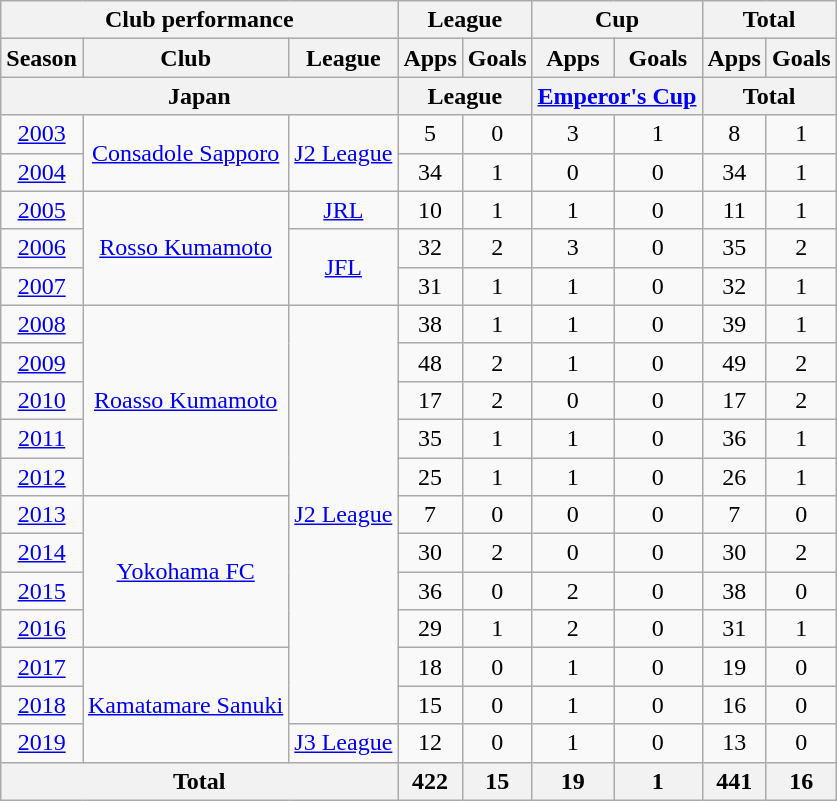<table class="wikitable" style="text-align:center;">
<tr>
<th colspan=3>Club performance</th>
<th colspan=2>League</th>
<th colspan=2>Cup</th>
<th colspan=2>Total</th>
</tr>
<tr>
<th>Season</th>
<th>Club</th>
<th>League</th>
<th>Apps</th>
<th>Goals</th>
<th>Apps</th>
<th>Goals</th>
<th>Apps</th>
<th>Goals</th>
</tr>
<tr>
<th colspan=3>Japan</th>
<th colspan=2>League</th>
<th colspan=2><a href='#'>Emperor's Cup</a></th>
<th colspan=2>Total</th>
</tr>
<tr>
<td><a href='#'>2003</a></td>
<td rowspan="2"><a href='#'>Consadole Sapporo</a></td>
<td rowspan="2"><a href='#'>J2 League</a></td>
<td>5</td>
<td>0</td>
<td>3</td>
<td>1</td>
<td>8</td>
<td>1</td>
</tr>
<tr>
<td><a href='#'>2004</a></td>
<td>34</td>
<td>1</td>
<td>0</td>
<td>0</td>
<td>34</td>
<td>1</td>
</tr>
<tr>
<td><a href='#'>2005</a></td>
<td rowspan="3"><a href='#'>Rosso Kumamoto</a></td>
<td><a href='#'>JRL</a></td>
<td>10</td>
<td>1</td>
<td>1</td>
<td>0</td>
<td>11</td>
<td>1</td>
</tr>
<tr>
<td><a href='#'>2006</a></td>
<td rowspan="2"><a href='#'>JFL</a></td>
<td>32</td>
<td>2</td>
<td>3</td>
<td>0</td>
<td>35</td>
<td>2</td>
</tr>
<tr>
<td><a href='#'>2007</a></td>
<td>31</td>
<td>1</td>
<td>1</td>
<td>0</td>
<td>32</td>
<td>1</td>
</tr>
<tr>
<td><a href='#'>2008</a></td>
<td rowspan="5"><a href='#'>Roasso Kumamoto</a></td>
<td rowspan="11"><a href='#'>J2 League</a></td>
<td>38</td>
<td>1</td>
<td>1</td>
<td>0</td>
<td>39</td>
<td>1</td>
</tr>
<tr>
<td><a href='#'>2009</a></td>
<td>48</td>
<td>2</td>
<td>1</td>
<td>0</td>
<td>49</td>
<td>2</td>
</tr>
<tr>
<td><a href='#'>2010</a></td>
<td>17</td>
<td>2</td>
<td>0</td>
<td>0</td>
<td>17</td>
<td>2</td>
</tr>
<tr>
<td><a href='#'>2011</a></td>
<td>35</td>
<td>1</td>
<td>1</td>
<td>0</td>
<td>36</td>
<td>1</td>
</tr>
<tr>
<td><a href='#'>2012</a></td>
<td>25</td>
<td>1</td>
<td>1</td>
<td>0</td>
<td>26</td>
<td>1</td>
</tr>
<tr>
<td><a href='#'>2013</a></td>
<td rowspan="4"><a href='#'>Yokohama FC</a></td>
<td>7</td>
<td>0</td>
<td>0</td>
<td>0</td>
<td>7</td>
<td>0</td>
</tr>
<tr>
<td><a href='#'>2014</a></td>
<td>30</td>
<td>2</td>
<td>0</td>
<td>0</td>
<td>30</td>
<td>2</td>
</tr>
<tr>
<td><a href='#'>2015</a></td>
<td>36</td>
<td>0</td>
<td>2</td>
<td>0</td>
<td>38</td>
<td>0</td>
</tr>
<tr>
<td><a href='#'>2016</a></td>
<td>29</td>
<td>1</td>
<td>2</td>
<td>0</td>
<td>31</td>
<td>1</td>
</tr>
<tr>
<td><a href='#'>2017</a></td>
<td rowspan="3"><a href='#'>Kamatamare Sanuki</a></td>
<td>18</td>
<td>0</td>
<td>1</td>
<td>0</td>
<td>19</td>
<td>0</td>
</tr>
<tr>
<td><a href='#'>2018</a></td>
<td>15</td>
<td>0</td>
<td>1</td>
<td>0</td>
<td>16</td>
<td>0</td>
</tr>
<tr>
<td><a href='#'>2019</a></td>
<td><a href='#'>J3 League</a></td>
<td>12</td>
<td>0</td>
<td>1</td>
<td>0</td>
<td>13</td>
<td>0</td>
</tr>
<tr>
<th colspan=3>Total</th>
<th>422</th>
<th>15</th>
<th>19</th>
<th>1</th>
<th>441</th>
<th>16</th>
</tr>
</table>
